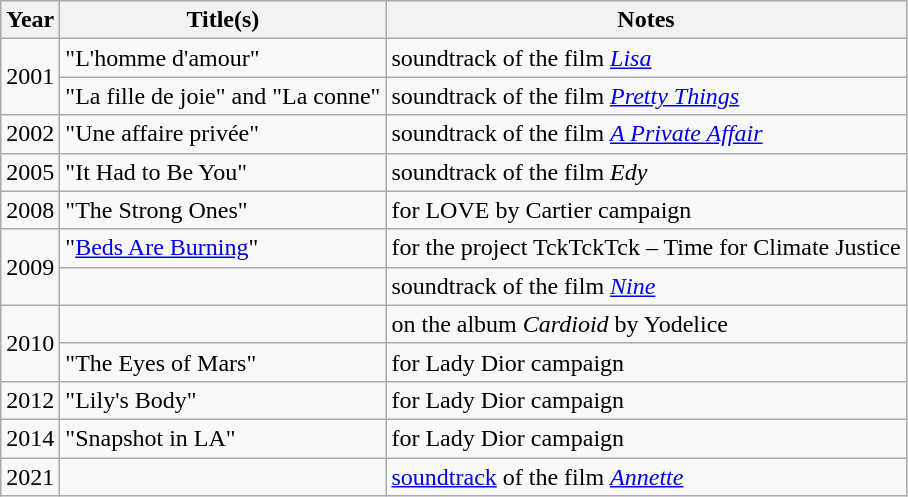<table class="wikitable sortable">
<tr>
<th scope="col">Year</th>
<th scope="col">Title(s)</th>
<th scope="col" class="unsortable">Notes</th>
</tr>
<tr>
<td rowspan=2>2001</td>
<td>"L'homme d'amour" </td>
<td>soundtrack of the film <em><a href='#'>Lisa</a></em></td>
</tr>
<tr>
<td>"La fille de joie" and "La conne"</td>
<td>soundtrack of the film <em><a href='#'>Pretty Things</a></em></td>
</tr>
<tr>
<td>2002</td>
<td>"Une affaire privée"</td>
<td>soundtrack of the film <em><a href='#'>A Private Affair</a></em></td>
</tr>
<tr>
<td>2005</td>
<td>"It Had to Be You"</td>
<td>soundtrack of the film <em>Edy</em></td>
</tr>
<tr>
<td>2008</td>
<td>"The Strong Ones" </td>
<td>for LOVE by Cartier campaign</td>
</tr>
<tr>
<td rowspan=2>2009</td>
<td>"<a href='#'>Beds Are Burning</a>"</td>
<td>for the project TckTckTck – Time for Climate Justice</td>
</tr>
<tr>
<td></td>
<td>soundtrack of the film <em><a href='#'>Nine</a></em></td>
</tr>
<tr>
<td rowspan=2>2010</td>
<td></td>
<td>on the album <em>Cardioid</em> by Yodelice</td>
</tr>
<tr>
<td>"The Eyes of Mars" </td>
<td>for Lady Dior campaign</td>
</tr>
<tr>
<td>2012</td>
<td>"Lily's Body"</td>
<td>for Lady Dior campaign</td>
</tr>
<tr>
<td>2014</td>
<td>"Snapshot in LA"</td>
<td>for Lady Dior campaign</td>
</tr>
<tr>
<td>2021</td>
<td></td>
<td><a href='#'>soundtrack</a> of the film <em><a href='#'>Annette</a></em></td>
</tr>
</table>
